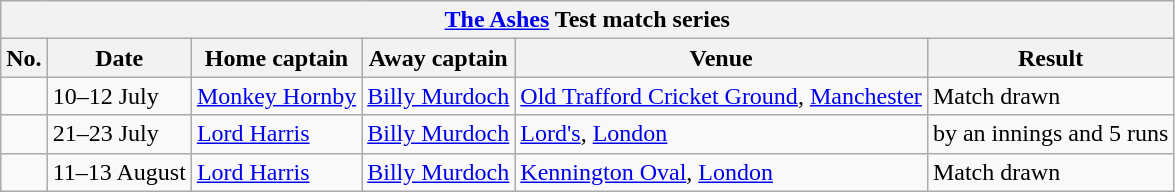<table class="wikitable">
<tr>
<th colspan="9"><a href='#'>The Ashes</a> Test match series</th>
</tr>
<tr>
<th>No.</th>
<th>Date</th>
<th>Home captain</th>
<th>Away captain</th>
<th>Venue</th>
<th>Result</th>
</tr>
<tr>
<td></td>
<td>10–12 July</td>
<td><a href='#'>Monkey Hornby</a></td>
<td><a href='#'>Billy Murdoch</a></td>
<td><a href='#'>Old Trafford Cricket Ground</a>, <a href='#'>Manchester</a></td>
<td>Match drawn</td>
</tr>
<tr>
<td></td>
<td>21–23 July</td>
<td><a href='#'>Lord Harris</a></td>
<td><a href='#'>Billy Murdoch</a></td>
<td><a href='#'>Lord's</a>, <a href='#'>London</a></td>
<td> by an innings and 5 runs</td>
</tr>
<tr>
<td></td>
<td>11–13 August</td>
<td><a href='#'>Lord Harris</a></td>
<td><a href='#'>Billy Murdoch</a></td>
<td><a href='#'>Kennington Oval</a>, <a href='#'>London</a></td>
<td>Match drawn</td>
</tr>
</table>
